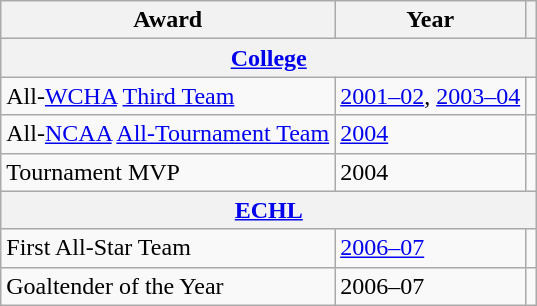<table class="wikitable">
<tr>
<th>Award</th>
<th>Year</th>
<th></th>
</tr>
<tr>
<th colspan="3"><a href='#'>College</a></th>
</tr>
<tr>
<td>All-<a href='#'>WCHA</a> <a href='#'>Third Team</a></td>
<td><a href='#'>2001–02</a>, <a href='#'>2003–04</a></td>
<td></td>
</tr>
<tr>
<td>All-<a href='#'>NCAA</a> <a href='#'>All-Tournament Team</a></td>
<td><a href='#'>2004</a></td>
<td></td>
</tr>
<tr>
<td>Tournament MVP</td>
<td>2004</td>
<td></td>
</tr>
<tr>
<th colspan="3"><a href='#'>ECHL</a></th>
</tr>
<tr>
<td>First All-Star Team</td>
<td><a href='#'>2006–07</a></td>
<td></td>
</tr>
<tr>
<td>Goaltender of the Year</td>
<td>2006–07</td>
<td></td>
</tr>
</table>
